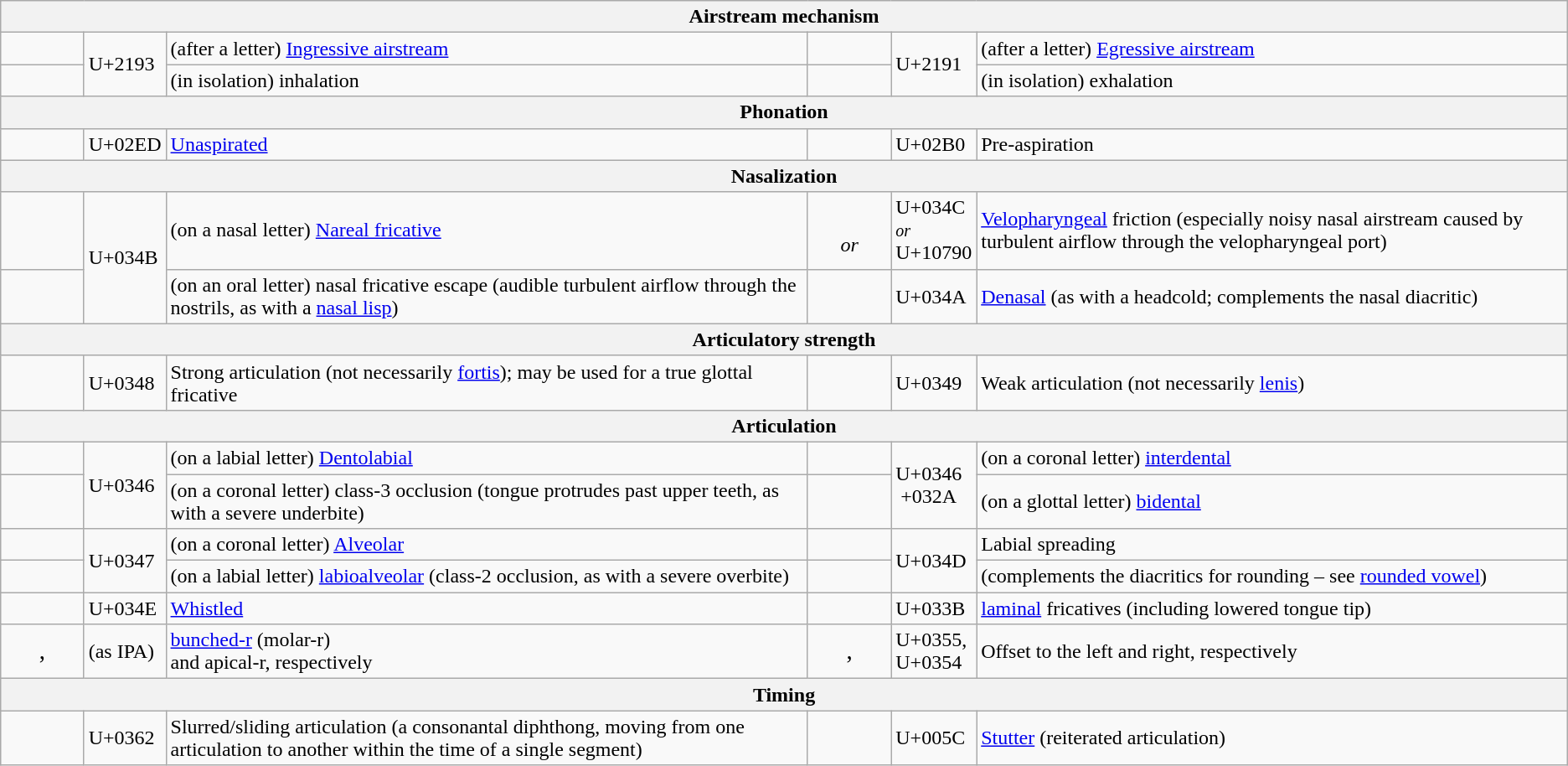<table class="wikitable">
<tr>
<th colspan=6>Airstream mechanism</th>
</tr>
<tr>
<td style="text-align:center; font-size:larger;"></td>
<td rowspan=2>U+2193</td>
<td>(after a letter) <a href='#'>Ingressive airstream</a></td>
<td style="text-align:center; font-size:larger;"></td>
<td rowspan=2>U+2191</td>
<td>(after a letter) <a href='#'>Egressive airstream</a></td>
</tr>
<tr>
<td style="text-align:center; font-size:larger;"></td>
<td>(in isolation) inhalation</td>
<td style="text-align:center; font-size:larger;"></td>
<td>(in isolation) exhalation</td>
</tr>
<tr>
<th colspan=6>Phonation</th>
</tr>
<tr>
<td style="text-align:center; font-size:larger;"></td>
<td>U+02ED</td>
<td><a href='#'>Unaspirated</a></td>
<td style="text-align:center; font-size:larger;"></td>
<td>U+02B0</td>
<td>Pre-aspiration</td>
</tr>
<tr>
<th colspan=6>Nasalization</th>
</tr>
<tr>
<td style="text-align:center; font-size:larger;"></td>
<td rowspan=2>U+034B</td>
<td>(on a nasal letter) <a href='#'>Nareal fricative</a></td>
<td style="text-align:center; font-size:larger;"><br><small><em>or</em></small><br></td>
<td>U+034C<br> <small><em>or</em></small> <br>U+10790</td>
<td><a href='#'>Velopharyngeal</a> friction (especially noisy nasal airstream caused by turbulent airflow through the velopharyngeal port)</td>
</tr>
<tr>
<td style="text-align:center; font-size:larger;"></td>
<td>(on an oral letter) nasal fricative escape (audible turbulent airflow through the nostrils, as with a <a href='#'>nasal lisp</a>)</td>
<td style="text-align:center; font-size:larger; width:3em;"></td>
<td>U+034A</td>
<td><a href='#'>Denasal</a> (as with a headcold; complements the nasal diacritic)</td>
</tr>
<tr>
<th colspan=6>Articulatory strength</th>
</tr>
<tr>
<td style="text-align:center; font-size:larger; width:3em;"></td>
<td>U+0348</td>
<td>Strong articulation (not necessarily <a href='#'>fortis</a>);  may be used for a true glottal fricative</td>
<td style="text-align:center; font-size:larger;"></td>
<td>U+0349</td>
<td>Weak articulation (not necessarily <a href='#'>lenis</a>)</td>
</tr>
<tr>
<th colspan=6>Articulation</th>
</tr>
<tr>
<td style="text-align:center; font-size:larger;"></td>
<td rowspan=2>U+0346</td>
<td>(on a labial letter) <a href='#'>Dentolabial</a></td>
<td style="text-align:center; font-size:larger;"></td>
<td rowspan=2>U+0346<br> +032A</td>
<td>(on a coronal letter) <a href='#'>interdental</a></td>
</tr>
<tr>
<td style="text-align:center; font-size:larger;"></td>
<td>(on a coronal letter) class-3 occlusion (tongue protrudes past upper teeth, as with a severe underbite)</td>
<td style="text-align:center; font-size:larger;"></td>
<td>(on a glottal letter) <a href='#'>bidental</a></td>
</tr>
<tr>
<td style="text-align:center; font-size:larger;"></td>
<td rowspan=2>U+0347</td>
<td>(on a coronal letter) <a href='#'>Alveolar</a></td>
<td style="text-align:center; font-size:larger; width:3em;"></td>
<td rowspan=2>U+034D</td>
<td>Labial spreading</td>
</tr>
<tr>
<td style="text-align:center; font-size:larger;"></td>
<td>(on a labial letter) <a href='#'>labioalveolar</a> (class-2 occlusion, as with a severe overbite)</td>
<td style="text-align:center; font-size:larger; width:3em;"></td>
<td>(complements the diacritics for rounding – see <a href='#'>rounded vowel</a>)</td>
</tr>
<tr>
<td style="text-align:center; font-size:larger;"></td>
<td>U+034E</td>
<td><a href='#'>Whistled</a></td>
<td style="text-align:center; font-size:larger; width:3em;"></td>
<td>U+033B</td>
<td><a href='#'>laminal</a> fricatives (including lowered tongue tip)</td>
</tr>
<tr>
<td style="text-align:center; font-size:larger; width:3em;">,<br></td>
<td>(as IPA)</td>
<td><a href='#'>bunched-r</a> (molar-r) <br>and apical-r, respectively</td>
<td style="text-align:center; font-size:larger;">, </td>
<td>U+0355,<br>U+0354</td>
<td>Offset to the left and right, respectively</td>
</tr>
<tr>
<th colspan=6>Timing</th>
</tr>
<tr>
<td style="text-align:center; font-size:larger;"></td>
<td>U+0362</td>
<td>Slurred/sliding articulation (a consonantal diphthong, moving from one articulation to another within the time of a single segment)</td>
<td style="text-align:center; font-size:larger;"></td>
<td>U+005C</td>
<td><a href='#'>Stutter</a> (reiterated articulation)</td>
</tr>
</table>
